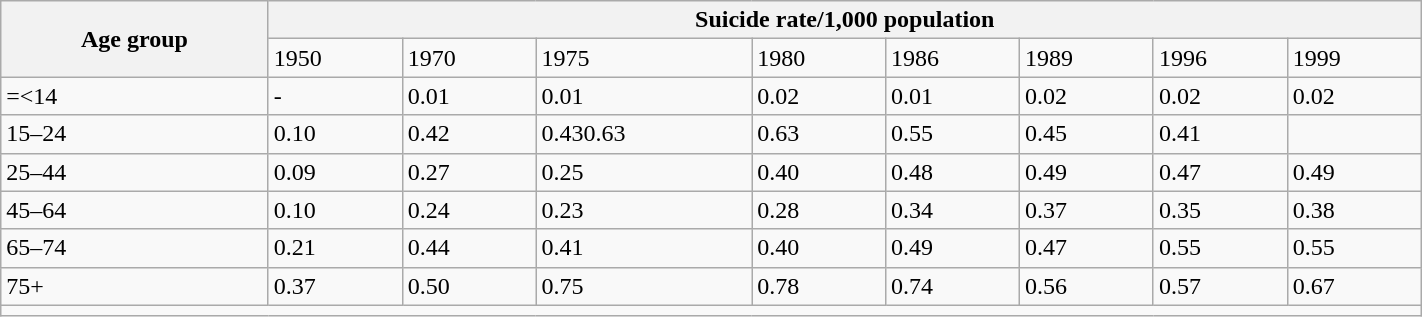<table class="wikitable"  style="width: 75%;">
<tr>
<th rowspan="2">Age group</th>
<th colspan="8">Suicide rate/1,000 population</th>
</tr>
<tr>
<td>1950</td>
<td>1970</td>
<td>1975</td>
<td>1980</td>
<td>1986</td>
<td>1989</td>
<td>1996</td>
<td>1999</td>
</tr>
<tr>
<td>=<14</td>
<td>-</td>
<td>0.01</td>
<td>0.01</td>
<td>0.02</td>
<td>0.01</td>
<td>0.02</td>
<td>0.02</td>
<td>0.02</td>
</tr>
<tr>
<td>15–24</td>
<td>0.10</td>
<td>0.42</td>
<td>0.430.63</td>
<td>0.63</td>
<td>0.55</td>
<td>0.45</td>
<td>0.41</td>
</tr>
<tr>
<td>25–44</td>
<td>0.09</td>
<td>0.27</td>
<td>0.25</td>
<td>0.40</td>
<td>0.48</td>
<td>0.49</td>
<td>0.47</td>
<td>0.49</td>
</tr>
<tr>
<td>45–64</td>
<td>0.10</td>
<td>0.24</td>
<td>0.23</td>
<td>0.28</td>
<td>0.34</td>
<td>0.37</td>
<td>0.35</td>
<td>0.38</td>
</tr>
<tr>
<td>65–74</td>
<td>0.21</td>
<td>0.44</td>
<td>0.41</td>
<td>0.40</td>
<td>0.49</td>
<td>0.47</td>
<td>0.55</td>
<td>0.55</td>
</tr>
<tr>
<td>75+</td>
<td>0.37</td>
<td>0.50</td>
<td>0.75</td>
<td>0.78</td>
<td>0.74</td>
<td>0.56</td>
<td>0.57</td>
<td>0.67</td>
</tr>
<tr>
<td colspan="9"></td>
</tr>
</table>
